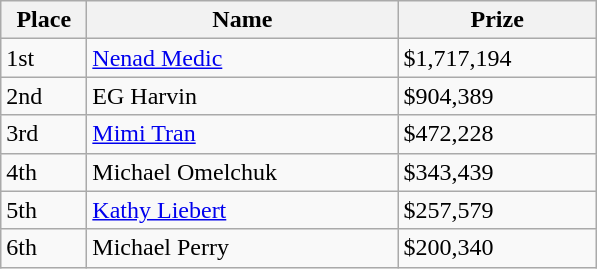<table class="wikitable">
<tr>
<th width="50">Place</th>
<th width="200">Name</th>
<th width="125">Prize</th>
</tr>
<tr>
<td>1st</td>
<td><a href='#'>Nenad Medic</a></td>
<td>$1,717,194</td>
</tr>
<tr>
<td>2nd</td>
<td>EG Harvin</td>
<td>$904,389</td>
</tr>
<tr>
<td>3rd</td>
<td><a href='#'>Mimi Tran</a></td>
<td>$472,228</td>
</tr>
<tr>
<td>4th</td>
<td>Michael Omelchuk</td>
<td>$343,439</td>
</tr>
<tr>
<td>5th</td>
<td><a href='#'>Kathy Liebert</a></td>
<td>$257,579</td>
</tr>
<tr>
<td>6th</td>
<td>Michael Perry</td>
<td>$200,340</td>
</tr>
</table>
